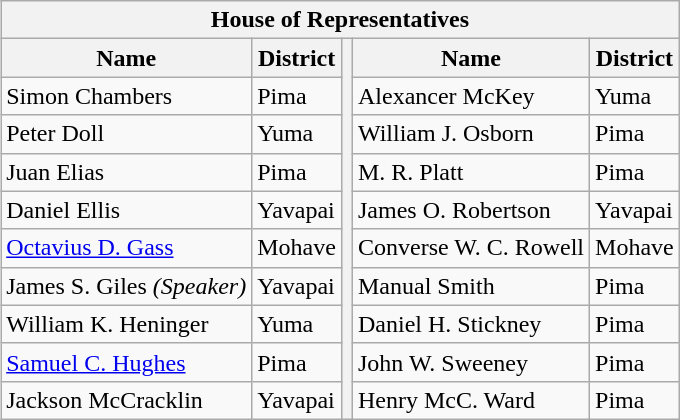<table class="wikitable" style="float: right">
<tr>
<th colspan="5">House of Representatives</th>
</tr>
<tr>
<th>Name</th>
<th>District</th>
<th rowspan="10"></th>
<th>Name</th>
<th>District</th>
</tr>
<tr>
<td>Simon Chambers</td>
<td>Pima</td>
<td>Alexancer McKey</td>
<td>Yuma</td>
</tr>
<tr>
<td>Peter Doll</td>
<td>Yuma</td>
<td>William J. Osborn</td>
<td>Pima</td>
</tr>
<tr>
<td>Juan Elias</td>
<td>Pima</td>
<td>M. R. Platt</td>
<td>Pima</td>
</tr>
<tr>
<td>Daniel Ellis</td>
<td>Yavapai</td>
<td>James O. Robertson</td>
<td>Yavapai</td>
</tr>
<tr>
<td><a href='#'>Octavius D. Gass</a></td>
<td>Mohave</td>
<td>Converse W. C. Rowell</td>
<td>Mohave</td>
</tr>
<tr>
<td>James S. Giles <em>(Speaker)</em></td>
<td>Yavapai</td>
<td>Manual Smith</td>
<td>Pima</td>
</tr>
<tr>
<td>William K. Heninger</td>
<td>Yuma</td>
<td>Daniel H. Stickney</td>
<td>Pima</td>
</tr>
<tr>
<td><a href='#'>Samuel C. Hughes</a></td>
<td>Pima</td>
<td>John W. Sweeney</td>
<td>Pima</td>
</tr>
<tr>
<td>Jackson McCracklin</td>
<td>Yavapai</td>
<td>Henry McC. Ward</td>
<td>Pima</td>
</tr>
</table>
